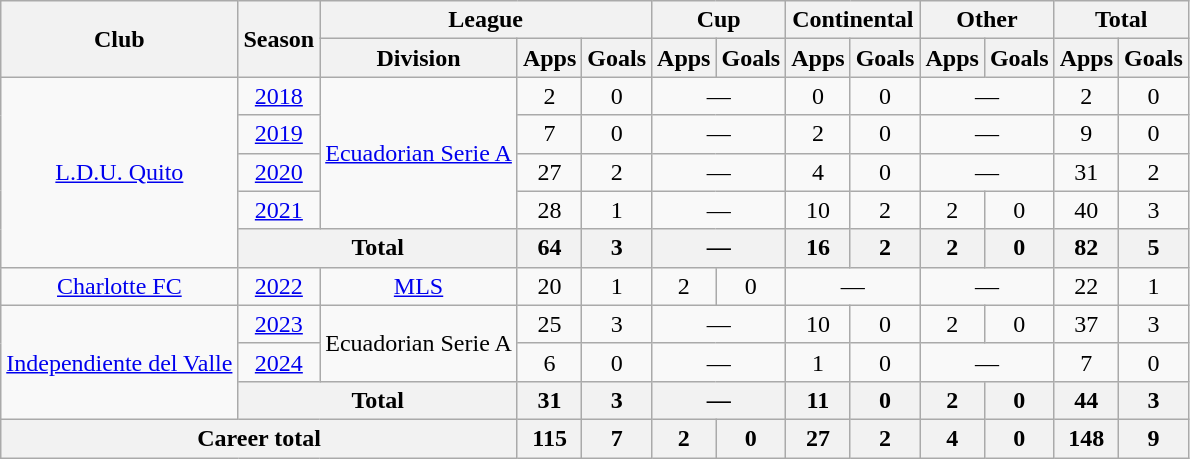<table class="wikitable" style="text-align:center">
<tr>
<th rowspan="2">Club</th>
<th rowspan="2">Season</th>
<th colspan="3">League</th>
<th colspan="2">Cup</th>
<th colspan="2">Continental</th>
<th colspan="2">Other</th>
<th colspan="2">Total</th>
</tr>
<tr>
<th>Division</th>
<th>Apps</th>
<th>Goals</th>
<th>Apps</th>
<th>Goals</th>
<th>Apps</th>
<th>Goals</th>
<th>Apps</th>
<th>Goals</th>
<th>Apps</th>
<th>Goals</th>
</tr>
<tr>
<td rowspan="5"><a href='#'>L.D.U. Quito</a></td>
<td><a href='#'>2018</a></td>
<td rowspan="4"><a href='#'>Ecuadorian Serie A</a></td>
<td>2</td>
<td>0</td>
<td colspan="2">—</td>
<td>0</td>
<td>0</td>
<td colspan="2">—</td>
<td>2</td>
<td>0</td>
</tr>
<tr>
<td><a href='#'>2019</a></td>
<td>7</td>
<td>0</td>
<td colspan="2">—</td>
<td>2</td>
<td>0</td>
<td colspan="2">—</td>
<td>9</td>
<td>0</td>
</tr>
<tr>
<td><a href='#'>2020</a></td>
<td>27</td>
<td>2</td>
<td colspan="2">—</td>
<td>4</td>
<td>0</td>
<td colspan="2">—</td>
<td>31</td>
<td>2</td>
</tr>
<tr>
<td><a href='#'>2021</a></td>
<td>28</td>
<td>1</td>
<td colspan="2">—</td>
<td>10</td>
<td>2</td>
<td>2</td>
<td>0</td>
<td>40</td>
<td>3</td>
</tr>
<tr>
<th colspan="2">Total</th>
<th>64</th>
<th>3</th>
<th colspan="2">—</th>
<th>16</th>
<th>2</th>
<th>2</th>
<th>0</th>
<th>82</th>
<th>5</th>
</tr>
<tr>
<td><a href='#'>Charlotte FC</a></td>
<td><a href='#'>2022</a></td>
<td><a href='#'>MLS</a></td>
<td>20</td>
<td>1</td>
<td>2</td>
<td>0</td>
<td colspan="2">—</td>
<td colspan="2">—</td>
<td>22</td>
<td>1</td>
</tr>
<tr>
<td rowspan="3"><a href='#'>Independiente del Valle</a></td>
<td><a href='#'>2023</a></td>
<td rowspan="2">Ecuadorian Serie A</td>
<td>25</td>
<td>3</td>
<td colspan="2">—</td>
<td>10</td>
<td>0</td>
<td>2</td>
<td>0</td>
<td>37</td>
<td>3</td>
</tr>
<tr>
<td><a href='#'>2024</a></td>
<td>6</td>
<td>0</td>
<td colspan="2">—</td>
<td>1</td>
<td>0</td>
<td colspan="2">—</td>
<td>7</td>
<td>0</td>
</tr>
<tr>
<th colspan="2">Total</th>
<th>31</th>
<th>3</th>
<th colspan="2">—</th>
<th>11</th>
<th>0</th>
<th>2</th>
<th>0</th>
<th>44</th>
<th>3</th>
</tr>
<tr>
<th colspan="3">Career total</th>
<th>115</th>
<th>7</th>
<th>2</th>
<th>0</th>
<th>27</th>
<th>2</th>
<th>4</th>
<th>0</th>
<th>148</th>
<th>9</th>
</tr>
</table>
